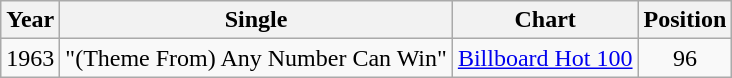<table class="wikitable">
<tr>
<th>Year</th>
<th>Single</th>
<th>Chart</th>
<th>Position</th>
</tr>
<tr>
<td>1963</td>
<td>"(Theme From) Any Number Can Win"</td>
<td><a href='#'>Billboard Hot 100</a></td>
<td style="text-align:center;">96</td>
</tr>
</table>
